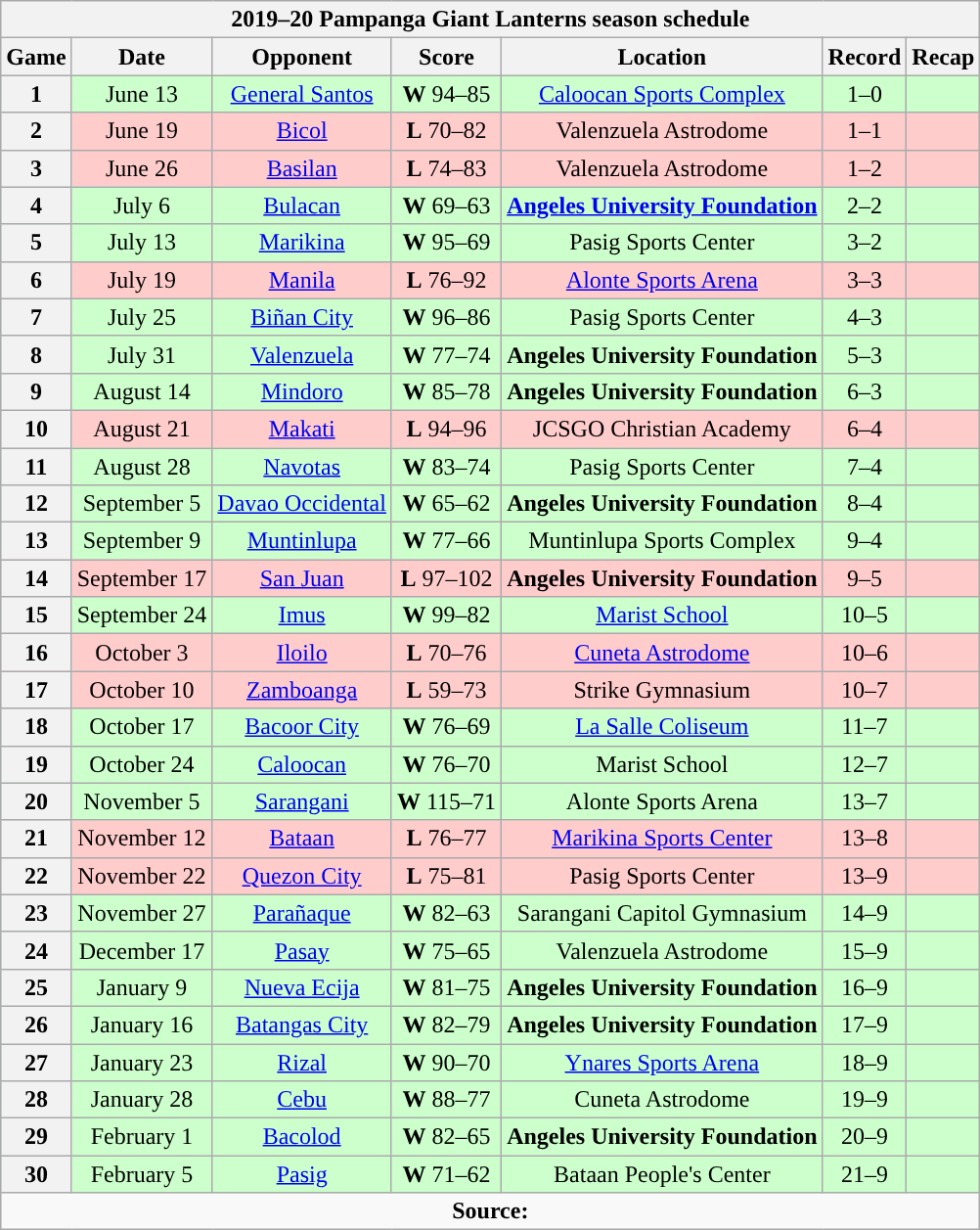<table class="wikitable" style="text-align:center">
<tr>
<th colspan=7>2019–20 Pampanga Giant Lanterns season schedule</th>
</tr>
<tr>
<th>Game</th>
<th>Date</th>
<th>Opponent</th>
<th>Score</th>
<th>Location</th>
<th>Record</th>
<th>Recap<br></th>
</tr>
<tr style="background:#cfc">
<th>1</th>
<td>June 13</td>
<td><a href='#'>General Santos</a></td>
<td><strong>W</strong> 94–85</td>
<td><a href='#'>Caloocan Sports Complex</a></td>
<td>1–0</td>
<td></td>
</tr>
<tr style="background:#fcc">
<th>2</th>
<td>June 19</td>
<td><a href='#'>Bicol</a></td>
<td><strong>L</strong> 70–82</td>
<td>Valenzuela Astrodome</td>
<td>1–1</td>
<td></td>
</tr>
<tr style="background:#fcc">
<th>3</th>
<td>June 26</td>
<td><a href='#'>Basilan</a></td>
<td><strong>L</strong> 74–83</td>
<td>Valenzuela Astrodome</td>
<td>1–2</td>
<td></td>
</tr>
<tr style="background:#cfc">
<th>4</th>
<td>July 6</td>
<td><a href='#'>Bulacan</a></td>
<td><strong>W</strong> 69–63</td>
<td><strong><a href='#'>Angeles University Foundation</a></strong></td>
<td>2–2</td>
<td></td>
</tr>
<tr style="background:#cfc">
<th>5</th>
<td>July 13</td>
<td><a href='#'>Marikina</a></td>
<td><strong>W</strong> 95–69</td>
<td>Pasig Sports Center</td>
<td>3–2</td>
<td></td>
</tr>
<tr style="background:#fcc">
<th>6</th>
<td>July 19</td>
<td><a href='#'>Manila</a></td>
<td><strong>L</strong> 76–92</td>
<td><a href='#'>Alonte Sports Arena</a></td>
<td>3–3</td>
<td></td>
</tr>
<tr style="background:#cfc">
<th>7</th>
<td>July 25</td>
<td><a href='#'>Biñan City</a></td>
<td><strong>W</strong> 96–86</td>
<td>Pasig Sports Center</td>
<td>4–3</td>
<td></td>
</tr>
<tr style="background:#cfc">
<th>8</th>
<td>July 31</td>
<td><a href='#'>Valenzuela</a></td>
<td><strong>W</strong> 77–74</td>
<td><strong>Angeles University Foundation</strong></td>
<td>5–3</td>
<td></td>
</tr>
<tr style="background:#cfc">
<th>9</th>
<td>August 14</td>
<td><a href='#'>Mindoro</a></td>
<td><strong>W</strong> 85–78</td>
<td><strong>Angeles University Foundation</strong></td>
<td>6–3</td>
<td></td>
</tr>
<tr style="background:#fcc">
<th>10</th>
<td>August 21</td>
<td><a href='#'>Makati</a></td>
<td><strong>L</strong> 94–96</td>
<td>JCSGO Christian Academy</td>
<td>6–4</td>
<td></td>
</tr>
<tr style="background:#cfc">
<th>11</th>
<td>August 28</td>
<td><a href='#'>Navotas</a></td>
<td><strong>W</strong> 83–74</td>
<td>Pasig Sports Center</td>
<td>7–4</td>
<td><br></td>
</tr>
<tr style="background:#cfc">
<th>12</th>
<td>September 5</td>
<td><a href='#'>Davao Occidental</a></td>
<td><strong>W</strong> 65–62</td>
<td><strong>Angeles University Foundation</strong></td>
<td>8–4</td>
<td></td>
</tr>
<tr style="background:#cfc">
<th>13</th>
<td>September 9</td>
<td><a href='#'>Muntinlupa</a></td>
<td><strong>W</strong> 77–66</td>
<td>Muntinlupa Sports Complex</td>
<td>9–4</td>
<td></td>
</tr>
<tr style="background:#fcc">
<th>14</th>
<td>September 17</td>
<td><a href='#'>San Juan</a></td>
<td><strong>L</strong> 97–102</td>
<td><strong>Angeles University Foundation</strong></td>
<td>9–5</td>
<td></td>
</tr>
<tr style="background:#cfc">
<th>15</th>
<td>September 24</td>
<td><a href='#'>Imus</a></td>
<td><strong>W</strong> 99–82</td>
<td><a href='#'>Marist School</a></td>
<td>10–5</td>
<td></td>
</tr>
<tr style="background:#fcc">
<th>16</th>
<td>October 3</td>
<td><a href='#'>Iloilo</a></td>
<td><strong>L</strong> 70–76</td>
<td><a href='#'>Cuneta Astrodome</a></td>
<td>10–6</td>
<td></td>
</tr>
<tr style="background:#fcc">
<th>17</th>
<td>October 10</td>
<td><a href='#'>Zamboanga</a></td>
<td><strong>L</strong> 59–73</td>
<td>Strike Gymnasium</td>
<td>10–7</td>
<td></td>
</tr>
<tr style="background:#cfc">
<th>18</th>
<td>October 17</td>
<td><a href='#'>Bacoor City</a></td>
<td><strong>W</strong> 76–69</td>
<td><a href='#'>La Salle Coliseum</a></td>
<td>11–7</td>
<td></td>
</tr>
<tr style="background:#cfc">
<th>19</th>
<td>October 24</td>
<td><a href='#'>Caloocan</a></td>
<td><strong>W</strong> 76–70</td>
<td>Marist School</td>
<td>12–7</td>
<td></td>
</tr>
<tr style="background:#cfc">
<th>20</th>
<td>November 5</td>
<td><a href='#'>Sarangani</a></td>
<td><strong>W</strong> 115–71</td>
<td>Alonte Sports Arena</td>
<td>13–7</td>
<td></td>
</tr>
<tr style="background:#fcc">
<th>21</th>
<td>November 12</td>
<td><a href='#'>Bataan</a></td>
<td><strong>L</strong> 76–77</td>
<td><a href='#'>Marikina Sports Center</a></td>
<td>13–8</td>
<td></td>
</tr>
<tr style="background:#fcc">
<th>22</th>
<td>November 22</td>
<td><a href='#'>Quezon City</a></td>
<td><strong>L</strong> 75–81</td>
<td>Pasig Sports Center</td>
<td>13–9</td>
<td></td>
</tr>
<tr style="background:#cfc">
<th>23</th>
<td>November 27</td>
<td><a href='#'>Parañaque</a></td>
<td><strong>W</strong> 82–63</td>
<td>Sarangani Capitol Gymnasium</td>
<td>14–9</td>
<td><br></td>
</tr>
<tr style="background:#cfc">
<th>24</th>
<td>December 17</td>
<td><a href='#'>Pasay</a></td>
<td><strong>W</strong> 75–65</td>
<td>Valenzuela Astrodome</td>
<td>15–9</td>
<td></td>
</tr>
<tr style="background:#cfc">
<th>25</th>
<td>January 9</td>
<td><a href='#'>Nueva Ecija</a></td>
<td><strong>W</strong> 81–75</td>
<td><strong>Angeles University Foundation</strong></td>
<td>16–9</td>
<td></td>
</tr>
<tr style="background:#cfc">
<th>26</th>
<td>January 16</td>
<td><a href='#'>Batangas City</a></td>
<td><strong>W</strong> 82–79</td>
<td><strong>Angeles University Foundation</strong></td>
<td>17–9</td>
<td></td>
</tr>
<tr style="background:#cfc">
<th>27</th>
<td>January 23</td>
<td><a href='#'>Rizal</a></td>
<td><strong>W</strong> 90–70</td>
<td><a href='#'>Ynares Sports Arena</a></td>
<td>18–9</td>
<td></td>
</tr>
<tr style="background:#cfc">
<th>28</th>
<td>January 28</td>
<td><a href='#'>Cebu</a></td>
<td><strong>W</strong> 88–77</td>
<td>Cuneta Astrodome</td>
<td>19–9</td>
<td></td>
</tr>
<tr style="background:#cfc">
<th>29</th>
<td>February 1</td>
<td><a href='#'>Bacolod</a></td>
<td><strong>W</strong> 82–65</td>
<td><strong>Angeles University Foundation</strong></td>
<td>20–9</td>
<td></td>
</tr>
<tr style="background:#cfc">
<th>30</th>
<td>February 5</td>
<td><a href='#'>Pasig</a></td>
<td><strong>W</strong> 71–62</td>
<td>Bataan People's Center</td>
<td>21–9</td>
<td></td>
</tr>
<tr>
<td colspan=7 align=center><strong>Source: </strong></td>
</tr>
</table>
